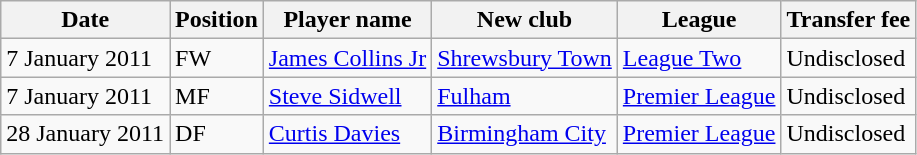<table class="wikitable">
<tr>
<th>Date</th>
<th>Position</th>
<th>Player name</th>
<th>New club</th>
<th>League</th>
<th>Transfer fee</th>
</tr>
<tr>
<td>7 January 2011</td>
<td>FW</td>
<td> <a href='#'>James Collins Jr</a></td>
<td> <a href='#'>Shrewsbury Town</a></td>
<td> <a href='#'>League Two</a></td>
<td>Undisclosed</td>
</tr>
<tr>
<td>7 January 2011</td>
<td>MF</td>
<td> <a href='#'>Steve Sidwell</a></td>
<td> <a href='#'>Fulham</a></td>
<td> <a href='#'>Premier League</a></td>
<td>Undisclosed</td>
</tr>
<tr>
<td>28 January 2011</td>
<td>DF</td>
<td> <a href='#'>Curtis Davies</a></td>
<td> <a href='#'>Birmingham City</a></td>
<td> <a href='#'>Premier League</a></td>
<td>Undisclosed</td>
</tr>
</table>
